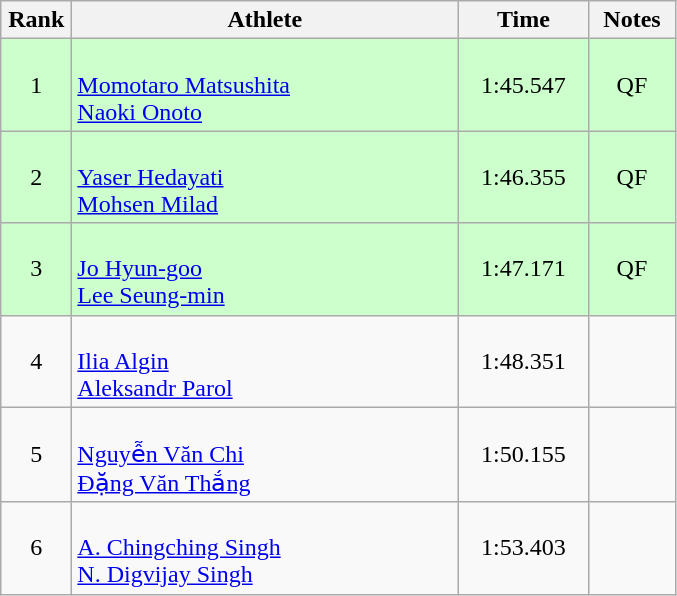<table class=wikitable style="text-align:center">
<tr>
<th width=40>Rank</th>
<th width=250>Athlete</th>
<th width=80>Time</th>
<th width=50>Notes</th>
</tr>
<tr bgcolor="ccffcc">
<td>1</td>
<td align=left><br><a href='#'>Momotaro Matsushita</a><br><a href='#'>Naoki Onoto</a></td>
<td>1:45.547</td>
<td>QF</td>
</tr>
<tr bgcolor="ccffcc">
<td>2</td>
<td align=left><br><a href='#'>Yaser Hedayati</a><br><a href='#'>Mohsen Milad</a></td>
<td>1:46.355</td>
<td>QF</td>
</tr>
<tr bgcolor="ccffcc">
<td>3</td>
<td align=left><br><a href='#'>Jo Hyun-goo</a><br><a href='#'>Lee Seung-min</a></td>
<td>1:47.171</td>
<td>QF</td>
</tr>
<tr>
<td>4</td>
<td align=left><br><a href='#'>Ilia Algin</a><br><a href='#'>Aleksandr Parol</a></td>
<td>1:48.351</td>
<td></td>
</tr>
<tr>
<td>5</td>
<td align=left><br><a href='#'>Nguyễn Văn Chi</a><br><a href='#'>Đặng Văn Thắng</a></td>
<td>1:50.155</td>
<td></td>
</tr>
<tr>
<td>6</td>
<td align=left><br><a href='#'>A. Chingching Singh</a><br><a href='#'>N. Digvijay Singh</a></td>
<td>1:53.403</td>
<td></td>
</tr>
</table>
